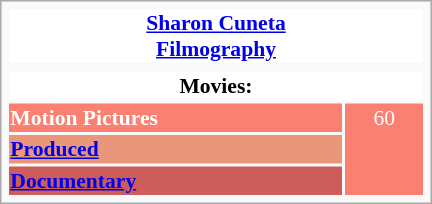<table class="infobox" style="width: 20em; text-align: left; font-size: 90%; vertical-align: middle; background-color: #white;">
<tr>
<th colspan="2"  style="text-align:center; background:white;"><a href='#'>Sharon Cuneta</a><br><strong><a href='#'>Filmography</a></strong></th>
</tr>
<tr>
<td colspan="2"></td>
</tr>
<tr>
<th colspan="2"  style="text-align:center; background:white;">Movies:</th>
</tr>
<tr style="color:white;">
<td style="background:salmon;"><span><strong>Motion Pictures</strong></span></td>
<td rowspan="3" style="background:salmon; text-align:center; width:50px;">60</td>
</tr>
<tr style="color:white;">
<td style="background:#E9967A;"><a href='#'><span><strong>Produced</strong></span></a></td>
</tr>
<tr style="color:white;">
<td style="background:#CD5C5C;"><a href='#'><span><strong>Documentary</strong></span></a></td>
</tr>
</table>
